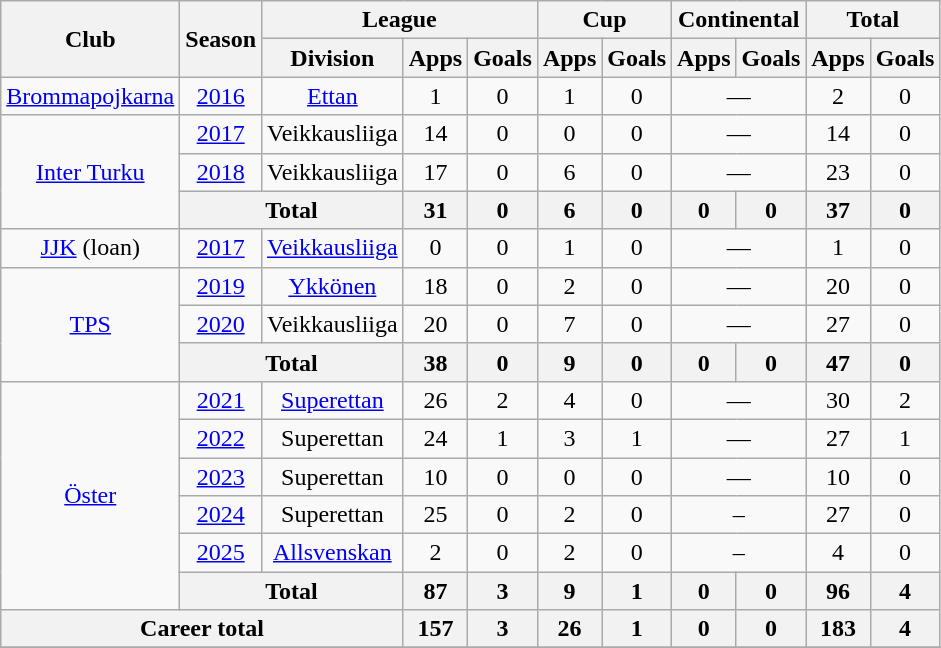<table class="wikitable" style="text-align: center;">
<tr>
<th rowspan="2">Club</th>
<th rowspan="2">Season</th>
<th colspan="3">League</th>
<th colspan="2">Cup</th>
<th colspan="2">Continental</th>
<th colspan="2">Total</th>
</tr>
<tr>
<th>Division</th>
<th>Apps</th>
<th>Goals</th>
<th>Apps</th>
<th>Goals</th>
<th>Apps</th>
<th>Goals</th>
<th>Apps</th>
<th>Goals</th>
</tr>
<tr>
<td rowspan="1"><a href='#'>Brommapojkarna</a></td>
<td><a href='#'>2016</a></td>
<td><a href='#'>Ettan</a></td>
<td>1</td>
<td>0</td>
<td>1</td>
<td>0</td>
<td colspan="2">—</td>
<td>2</td>
<td>0</td>
</tr>
<tr>
<td rowspan="3"><a href='#'>Inter Turku</a></td>
<td><a href='#'>2017</a></td>
<td>Veikkausliiga</td>
<td>14</td>
<td>0</td>
<td>0</td>
<td>0</td>
<td colspan="2">—</td>
<td>14</td>
<td>0</td>
</tr>
<tr>
<td><a href='#'>2018</a></td>
<td>Veikkausliiga</td>
<td>17</td>
<td>0</td>
<td>6</td>
<td>0</td>
<td colspan="2">—</td>
<td>23</td>
<td>0</td>
</tr>
<tr>
<th colspan="2">Total</th>
<th>31</th>
<th>0</th>
<th>6</th>
<th>0</th>
<th>0</th>
<th>0</th>
<th>37</th>
<th>0</th>
</tr>
<tr>
<td rowspan="1"><a href='#'>JJK</a> (loan)</td>
<td><a href='#'>2017</a></td>
<td><a href='#'>Veikkausliiga</a></td>
<td>0</td>
<td>0</td>
<td>1</td>
<td>0</td>
<td colspan="2">—</td>
<td>1</td>
<td>0</td>
</tr>
<tr>
<td rowspan="3"><a href='#'>TPS</a></td>
<td><a href='#'>2019</a></td>
<td><a href='#'>Ykkönen</a></td>
<td>18</td>
<td>0</td>
<td>2</td>
<td>0</td>
<td colspan="2">—</td>
<td>20</td>
<td>0</td>
</tr>
<tr>
<td><a href='#'>2020</a></td>
<td>Veikkausliiga</td>
<td>20</td>
<td>0</td>
<td>7</td>
<td>0</td>
<td colspan="2">—</td>
<td>27</td>
<td>0</td>
</tr>
<tr>
<th colspan="2">Total</th>
<th>38</th>
<th>0</th>
<th>9</th>
<th>0</th>
<th>0</th>
<th>0</th>
<th>47</th>
<th>0</th>
</tr>
<tr>
<td rowspan="6"><a href='#'>Öster</a></td>
<td><a href='#'>2021</a></td>
<td><a href='#'>Superettan</a></td>
<td>26</td>
<td>2</td>
<td>4</td>
<td>0</td>
<td colspan="2">—</td>
<td>30</td>
<td>2</td>
</tr>
<tr>
<td><a href='#'>2022</a></td>
<td>Superettan</td>
<td>24</td>
<td>1</td>
<td>3</td>
<td>1</td>
<td colspan="2">—</td>
<td>27</td>
<td>1</td>
</tr>
<tr>
<td><a href='#'>2023</a></td>
<td>Superettan</td>
<td>10</td>
<td>0</td>
<td>0</td>
<td>0</td>
<td colspan="2">—</td>
<td>10</td>
<td>0</td>
</tr>
<tr>
<td><a href='#'>2024</a></td>
<td>Superettan</td>
<td>25</td>
<td>0</td>
<td>2</td>
<td>0</td>
<td colspan="2">–</td>
<td>27</td>
<td>0</td>
</tr>
<tr>
<td><a href='#'>2025</a></td>
<td><a href='#'>Allsvenskan</a></td>
<td>2</td>
<td>0</td>
<td>2</td>
<td>0</td>
<td colspan="2">–</td>
<td>4</td>
<td>0</td>
</tr>
<tr>
<th colspan="2">Total</th>
<th>87</th>
<th>3</th>
<th>9</th>
<th>1</th>
<th>0</th>
<th>0</th>
<th>96</th>
<th>4</th>
</tr>
<tr>
<th colspan="3">Career total</th>
<th>157</th>
<th>3</th>
<th>26</th>
<th>1</th>
<th>0</th>
<th>0</th>
<th>183</th>
<th>4</th>
</tr>
<tr>
</tr>
</table>
